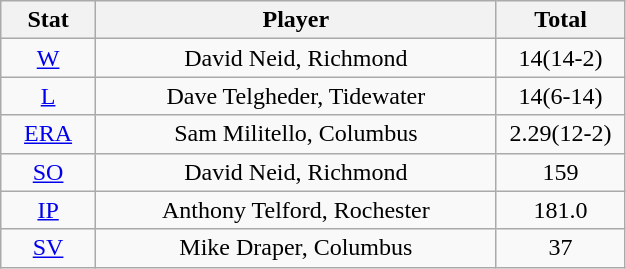<table class="wikitable" width="33%" style="text-align:center;">
<tr>
<th width="5%">Stat</th>
<th width="30%">Player</th>
<th width="5%">Total</th>
</tr>
<tr>
<td><a href='#'>W</a></td>
<td>David Neid, Richmond</td>
<td>14(14-2)</td>
</tr>
<tr>
<td><a href='#'>L</a></td>
<td>Dave Telgheder, Tidewater</td>
<td>14(6-14)</td>
</tr>
<tr>
<td><a href='#'>ERA</a></td>
<td>Sam Militello, Columbus</td>
<td>2.29(12-2)</td>
</tr>
<tr>
<td><a href='#'>SO</a></td>
<td>David Neid, Richmond</td>
<td>159</td>
</tr>
<tr>
<td><a href='#'>IP</a></td>
<td>Anthony Telford, Rochester</td>
<td>181.0</td>
</tr>
<tr>
<td><a href='#'>SV</a></td>
<td>Mike Draper, Columbus</td>
<td>37</td>
</tr>
</table>
